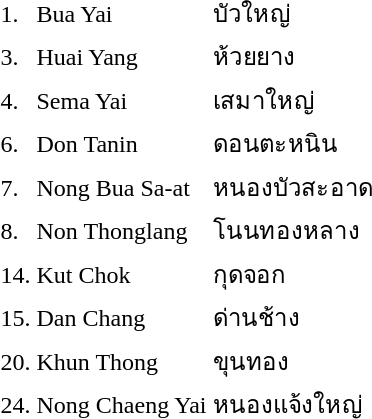<table>
<tr>
<td>1.</td>
<td>Bua Yai</td>
<td>บัวใหญ่</td>
<td></td>
</tr>
<tr>
<td>3.</td>
<td>Huai Yang</td>
<td>ห้วยยาง</td>
<td></td>
</tr>
<tr>
<td>4.</td>
<td>Sema Yai</td>
<td>เสมาใหญ่</td>
<td></td>
</tr>
<tr>
<td>6.</td>
<td>Don Tanin</td>
<td>ดอนตะหนิน</td>
<td></td>
</tr>
<tr>
<td>7.</td>
<td>Nong Bua Sa-at</td>
<td>หนองบัวสะอาด</td>
<td></td>
</tr>
<tr>
<td>8.</td>
<td>Non Thonglang</td>
<td>โนนทองหลาง</td>
<td></td>
</tr>
<tr>
<td>14.</td>
<td>Kut Chok</td>
<td>กุดจอก</td>
<td></td>
</tr>
<tr>
<td>15.</td>
<td>Dan Chang</td>
<td>ด่านช้าง</td>
<td></td>
</tr>
<tr>
<td>20.</td>
<td>Khun Thong</td>
<td>ขุนทอง</td>
<td></td>
</tr>
<tr>
<td>24.</td>
<td>Nong Chaeng Yai</td>
<td>หนองแจ้งใหญ่</td>
<td></td>
</tr>
</table>
